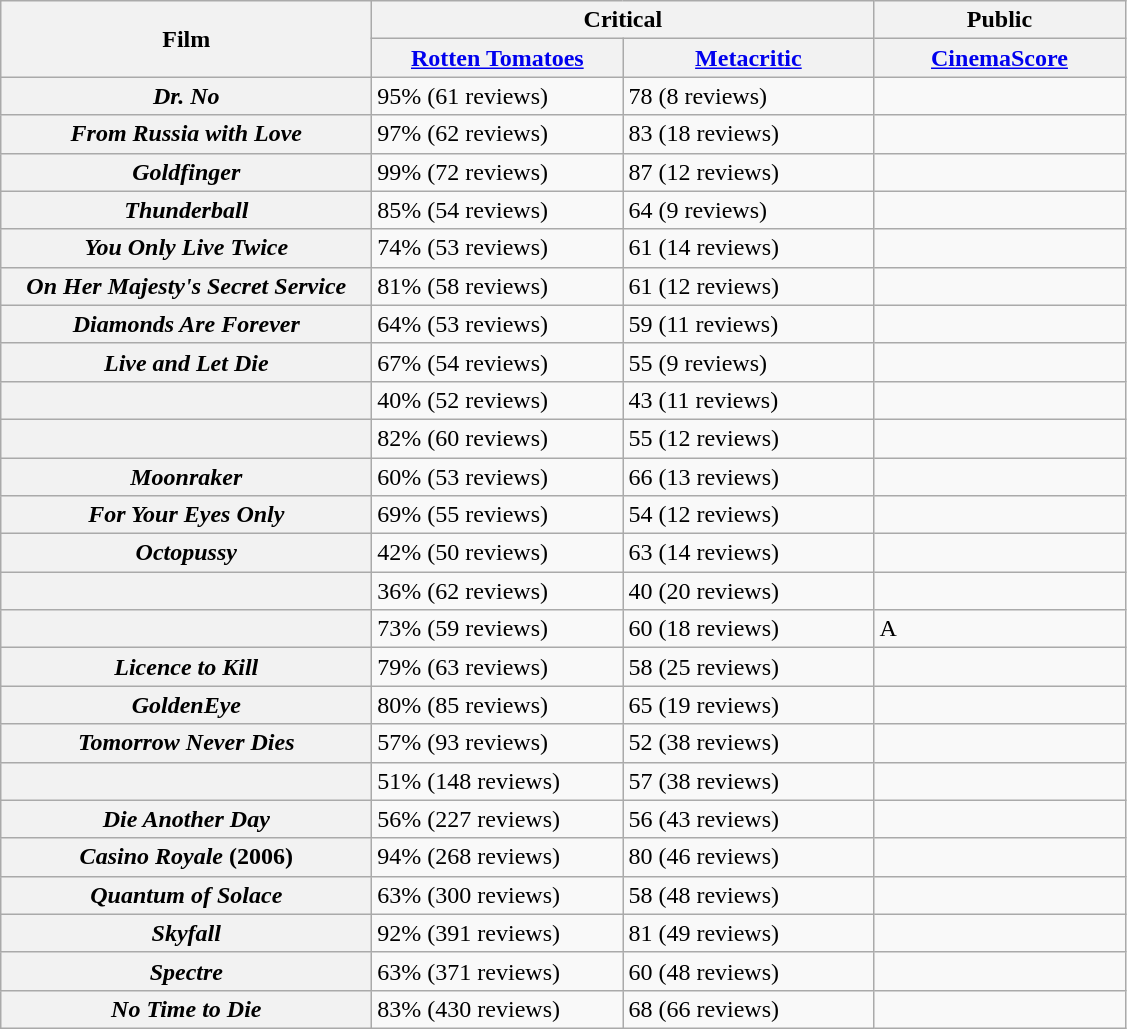<table class="wikitable plainrowheaders sortable">
<tr>
<th scope="col" rowspan="2" style="width:15em;">Film</th>
<th scope="col" colspan="2">Critical</th>
<th scope="col">Public</th>
</tr>
<tr>
<th scope="col" style="width:10em;"><a href='#'>Rotten Tomatoes</a></th>
<th scope="col" style="width:10em;"><a href='#'>Metacritic</a></th>
<th scope="col" style="width:10em;"><a href='#'>CinemaScore</a></th>
</tr>
<tr>
<th scope="row"><em>Dr. No</em></th>
<td>95% (61 reviews)</td>
<td>78 (8 reviews)</td>
<td></td>
</tr>
<tr>
<th scope="row"><em>From Russia with Love</em></th>
<td>97% (62 reviews)</td>
<td>83 (18 reviews)</td>
<td></td>
</tr>
<tr>
<th scope="row"><em>Goldfinger</em></th>
<td>99% (72 reviews)</td>
<td>87 (12 reviews)</td>
<td></td>
</tr>
<tr>
<th scope="row"><em>Thunderball</em></th>
<td>85% (54 reviews)</td>
<td>64 (9 reviews)</td>
<td></td>
</tr>
<tr>
<th scope="row"><em>You Only Live Twice</em></th>
<td>74% (53 reviews)</td>
<td>61 (14 reviews)</td>
<td></td>
</tr>
<tr>
<th scope="row"><em>On Her Majesty's Secret Service</em></th>
<td>81% (58 reviews)</td>
<td>61 (12 reviews)</td>
<td></td>
</tr>
<tr>
<th scope="row"><em>Diamonds Are Forever</em></th>
<td>64% (53 reviews)</td>
<td>59 (11 reviews)</td>
<td></td>
</tr>
<tr>
<th scope="row"><em>Live and Let Die</em></th>
<td>67% (54 reviews)</td>
<td>55 (9 reviews)</td>
<td></td>
</tr>
<tr>
<th scope="row"><em></em></th>
<td>40% (52 reviews)</td>
<td>43 (11 reviews)</td>
<td></td>
</tr>
<tr>
<th scope="row"><em></em></th>
<td>82% (60 reviews)</td>
<td>55 (12 reviews)</td>
<td></td>
</tr>
<tr>
<th scope="row"><em>Moonraker</em></th>
<td>60% (53 reviews)</td>
<td>66 (13 reviews)</td>
<td></td>
</tr>
<tr>
<th scope="row"><em>For Your Eyes Only</em></th>
<td>69% (55 reviews)</td>
<td>54 (12 reviews)</td>
<td></td>
</tr>
<tr>
<th scope="row"><em>Octopussy</em></th>
<td>42% (50 reviews)</td>
<td>63 (14 reviews)</td>
<td></td>
</tr>
<tr>
<th scope="row"><em></em></th>
<td>36% (62 reviews)</td>
<td>40 (20 reviews)</td>
<td></td>
</tr>
<tr>
<th scope="row"><em></em></th>
<td>73% (59 reviews)</td>
<td>60 (18 reviews)</td>
<td>A</td>
</tr>
<tr>
<th scope="row"><em>Licence to Kill</em></th>
<td>79% (63 reviews)</td>
<td>58 (25 reviews)</td>
<td></td>
</tr>
<tr>
<th scope="row"><em>GoldenEye</em></th>
<td>80% (85 reviews)</td>
<td>65 (19 reviews)</td>
<td></td>
</tr>
<tr>
<th scope="row"><em>Tomorrow Never Dies</em></th>
<td>57% (93 reviews)</td>
<td>52 (38 reviews)</td>
<td></td>
</tr>
<tr>
<th scope="row"><em></em></th>
<td>51% (148 reviews)</td>
<td>57 (38 reviews)</td>
<td></td>
</tr>
<tr>
<th scope="row"><em>Die Another Day</em></th>
<td>56% (227 reviews)</td>
<td>56 (43 reviews)</td>
<td></td>
</tr>
<tr>
<th scope="row"><em>Casino Royale</em> (2006)</th>
<td>94% (268 reviews)</td>
<td>80 (46 reviews)</td>
<td></td>
</tr>
<tr>
<th scope="row"><em>Quantum of Solace</em></th>
<td>63% (300 reviews)</td>
<td>58 (48 reviews)</td>
<td></td>
</tr>
<tr>
<th scope="row"><em>Skyfall</em></th>
<td>92% (391 reviews)</td>
<td>81 (49 reviews)</td>
<td></td>
</tr>
<tr>
<th scope="row"><em>Spectre</em></th>
<td>63% (371 reviews)</td>
<td>60 (48 reviews)</td>
<td></td>
</tr>
<tr>
<th scope="row"><em>No Time to Die</em></th>
<td>83% (430 reviews)</td>
<td>68 (66 reviews)</td>
<td></td>
</tr>
</table>
